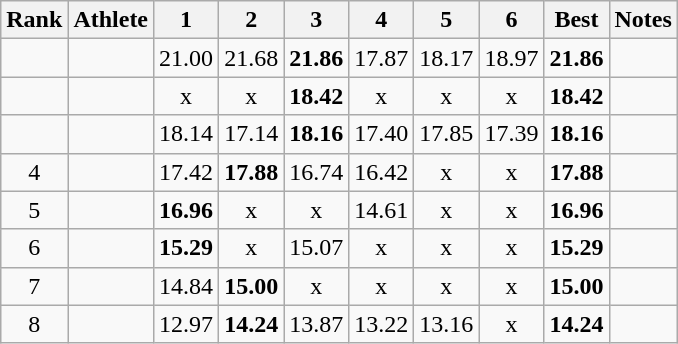<table class="wikitable sortable" style="text-align:center">
<tr>
<th>Rank</th>
<th>Athlete</th>
<th>1</th>
<th>2</th>
<th>3</th>
<th>4</th>
<th>5</th>
<th>6</th>
<th>Best</th>
<th>Notes</th>
</tr>
<tr>
<td></td>
<td style="text-align:left"></td>
<td>21.00</td>
<td>21.68</td>
<td><strong>21.86</strong></td>
<td>17.87</td>
<td>18.17</td>
<td>18.97</td>
<td><strong>21.86</strong></td>
<td></td>
</tr>
<tr>
<td></td>
<td style="text-align:left"></td>
<td>x</td>
<td>x</td>
<td><strong>18.42</strong></td>
<td>x</td>
<td>x</td>
<td>x</td>
<td><strong>18.42</strong></td>
<td></td>
</tr>
<tr>
<td></td>
<td style="text-align:left"></td>
<td>18.14</td>
<td>17.14</td>
<td><strong>18.16</strong></td>
<td>17.40</td>
<td>17.85</td>
<td>17.39</td>
<td><strong>18.16</strong></td>
<td></td>
</tr>
<tr>
<td>4</td>
<td style="text-align:left"></td>
<td>17.42</td>
<td><strong>17.88</strong></td>
<td>16.74</td>
<td>16.42</td>
<td>x</td>
<td>x</td>
<td><strong>17.88</strong></td>
<td></td>
</tr>
<tr>
<td>5</td>
<td style="text-align:left"></td>
<td><strong>16.96</strong></td>
<td>x</td>
<td>x</td>
<td>14.61</td>
<td>x</td>
<td>x</td>
<td><strong>16.96</strong></td>
<td></td>
</tr>
<tr>
<td>6</td>
<td style="text-align:left"></td>
<td><strong>15.29</strong></td>
<td>x</td>
<td>15.07</td>
<td>x</td>
<td>x</td>
<td>x</td>
<td><strong>15.29</strong></td>
<td></td>
</tr>
<tr>
<td>7</td>
<td style="text-align:left"></td>
<td>14.84</td>
<td><strong>15.00</strong></td>
<td>x</td>
<td>x</td>
<td>x</td>
<td>x</td>
<td><strong>15.00</strong></td>
<td></td>
</tr>
<tr>
<td>8</td>
<td style="text-align:left"></td>
<td>12.97</td>
<td><strong>14.24</strong></td>
<td>13.87</td>
<td>13.22</td>
<td>13.16</td>
<td>x</td>
<td><strong>14.24</strong></td>
<td></td>
</tr>
</table>
